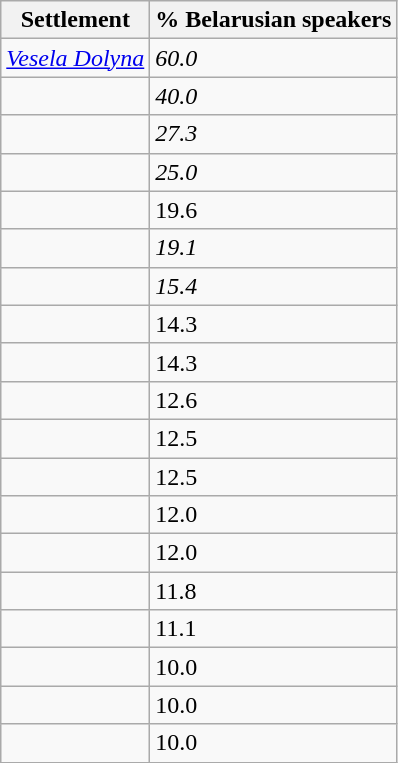<table class="wikitable sortable">
<tr>
<th><strong>Settlement</strong></th>
<th><strong>% Belarusian speakers</strong></th>
</tr>
<tr>
<td><em><a href='#'>Vesela Dolyna</a></em></td>
<td><em>60.0</em></td>
</tr>
<tr>
<td><em></em></td>
<td><em>40.0</em></td>
</tr>
<tr>
<td><em></em></td>
<td><em>27.3</em></td>
</tr>
<tr>
<td><em></em></td>
<td><em>25.0</em></td>
</tr>
<tr>
<td></td>
<td>19.6</td>
</tr>
<tr>
<td><em></em></td>
<td><em>19.1</em></td>
</tr>
<tr>
<td><em></em></td>
<td><em>15.4</em></td>
</tr>
<tr>
<td><em></td>
<td></em>14.3<em></td>
</tr>
<tr>
<td></em><em></td>
<td></em>14.3<em></td>
</tr>
<tr>
<td></td>
<td>12.6</td>
</tr>
<tr>
<td></em><em></td>
<td></em>12.5<em></td>
</tr>
<tr>
<td></em><em></td>
<td></em>12.5<em></td>
</tr>
<tr>
<td></em><em></td>
<td></em>12.0<em></td>
</tr>
<tr>
<td></td>
<td>12.0</td>
</tr>
<tr>
<td></td>
<td>11.8</td>
</tr>
<tr>
<td></td>
<td>11.1</td>
</tr>
<tr>
<td></td>
<td>10.0</td>
</tr>
<tr>
<td></em><em></td>
<td></em>10.0<em></td>
</tr>
<tr>
<td></em><em></td>
<td></em>10.0<em></td>
</tr>
</table>
